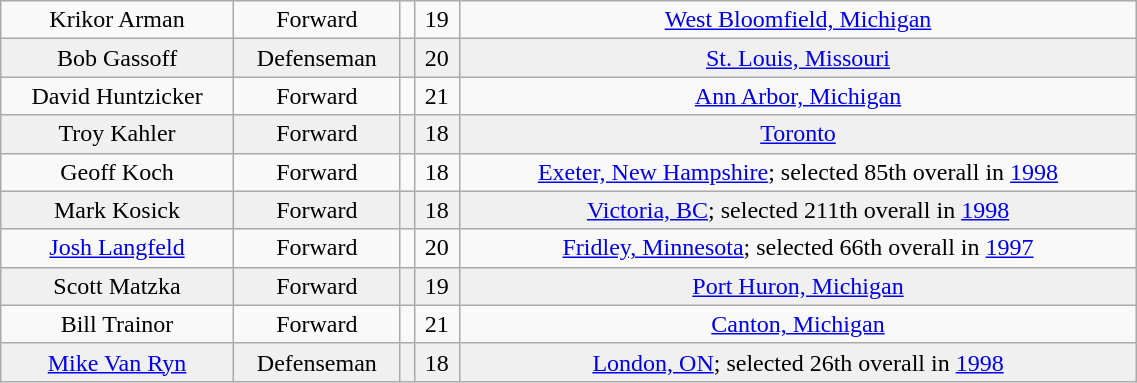<table class="wikitable" width="60%">
<tr align="center" bgcolor="">
<td>Krikor Arman</td>
<td>Forward</td>
<td></td>
<td>19</td>
<td><a href='#'>West Bloomfield, Michigan</a></td>
</tr>
<tr align="center" bgcolor="f0f0f0">
<td>Bob Gassoff</td>
<td>Defenseman</td>
<td></td>
<td>20</td>
<td><a href='#'>St. Louis, Missouri</a></td>
</tr>
<tr align="center" bgcolor="">
<td>David Huntzicker</td>
<td>Forward</td>
<td></td>
<td>21</td>
<td><a href='#'>Ann Arbor, Michigan</a></td>
</tr>
<tr align="center" bgcolor="f0f0f0">
<td>Troy Kahler</td>
<td>Forward</td>
<td></td>
<td>18</td>
<td><a href='#'>Toronto</a></td>
</tr>
<tr align="center" bgcolor="">
<td>Geoff Koch</td>
<td>Forward</td>
<td></td>
<td>18</td>
<td><a href='#'>Exeter, New Hampshire</a>; selected 85th overall in <a href='#'>1998</a></td>
</tr>
<tr align="center" bgcolor="f0f0f0">
<td>Mark Kosick</td>
<td>Forward</td>
<td></td>
<td>18</td>
<td><a href='#'>Victoria, BC</a>; selected 211th overall in <a href='#'>1998</a></td>
</tr>
<tr align="center" bgcolor="">
<td><a href='#'>Josh Langfeld</a></td>
<td>Forward</td>
<td></td>
<td>20</td>
<td><a href='#'>Fridley, Minnesota</a>; selected 66th overall in <a href='#'>1997</a></td>
</tr>
<tr align="center" bgcolor="f0f0f0">
<td>Scott Matzka</td>
<td>Forward</td>
<td></td>
<td>19</td>
<td><a href='#'>Port Huron, Michigan</a></td>
</tr>
<tr align="center" bgcolor="">
<td>Bill Trainor</td>
<td>Forward</td>
<td></td>
<td>21</td>
<td><a href='#'>Canton, Michigan</a></td>
</tr>
<tr align="center" bgcolor="f0f0f0">
<td><a href='#'>Mike Van Ryn</a></td>
<td>Defenseman</td>
<td></td>
<td>18</td>
<td><a href='#'>London, ON</a>; selected 26th overall in <a href='#'>1998</a></td>
</tr>
</table>
